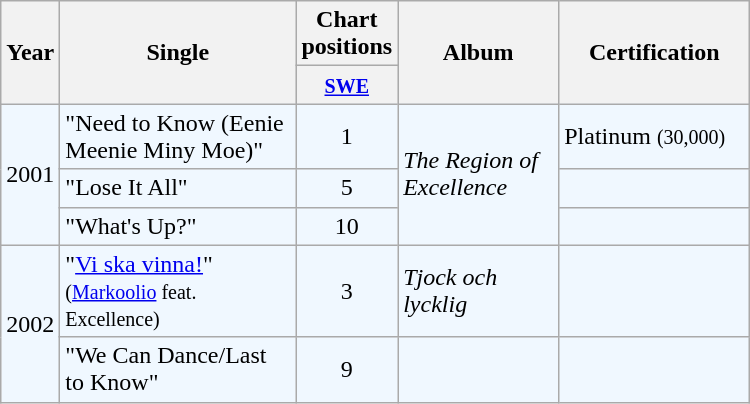<table class="wikitable">
<tr>
<th width="30" rowspan="2">Year</th>
<th width="150" rowspan="2">Single</th>
<th colspan="1">Chart positions</th>
<th width="100" rowspan="2">Album</th>
<th width="120" rowspan="2">Certification</th>
</tr>
<tr bgcolor="#DDDDDD">
<th width="30" align="center"><small><a href='#'>SWE</a></small></th>
</tr>
<tr bgcolor="#F0F8FF">
<td rowspan="3">2001</td>
<td>"Need to Know (Eenie Meenie Miny Moe)"</td>
<td align="center">1</td>
<td align="left" rowspan="3"><em>The Region of Excellence</em></td>
<td>Platinum <small>(30,000)</small></td>
</tr>
<tr bgcolor="#F0F8FF">
<td>"Lose It All"</td>
<td align="center">5</td>
<td></td>
</tr>
<tr bgcolor="#F0F8FF">
<td>"What's Up?"</td>
<td align="center">10</td>
<td></td>
</tr>
<tr bgcolor="#F0F8FF">
<td rowspan="2">2002</td>
<td>"<a href='#'>Vi ska vinna!</a>" <small>(<a href='#'>Markoolio</a> feat. Excellence)</small></td>
<td align="center">3</td>
<td align="left"><em>Tjock och lycklig</em></td>
<td></td>
</tr>
<tr bgcolor="#F0F8FF">
<td>"We Can Dance/Last to Know"</td>
<td align="center">9</td>
<td align="left"></td>
<td></td>
</tr>
</table>
